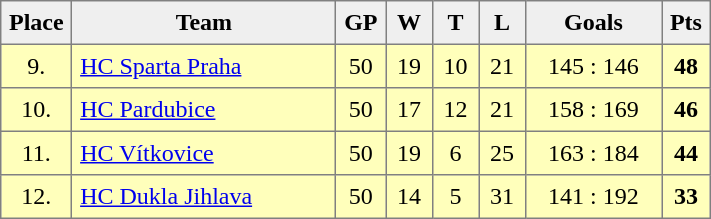<table style=border-collapse:collapse border=1 cellspacing=0 cellpadding=5>
<tr align=center bgcolor=#efefef>
<th width="20">Place</th>
<th width="165">Team</th>
<th width="20">GP</th>
<th width="20">W</th>
<th width="20">T</th>
<th width="20">L</th>
<th width="80">Goals</th>
<th width="20">Pts</th>
</tr>
<tr style="text-align:center;background:#FFFFBB">
<td>9.</td>
<td align="left"><a href='#'>HC Sparta Praha</a></td>
<td>50</td>
<td>19</td>
<td>10</td>
<td>21</td>
<td>145 : 146</td>
<td><strong>48</strong></td>
</tr>
<tr style="text-align:center;background:#FFFFBB">
<td>10.</td>
<td align="left"><a href='#'>HC Pardubice</a></td>
<td>50</td>
<td>17</td>
<td>12</td>
<td>21</td>
<td>158 : 169</td>
<td><strong>46</strong></td>
</tr>
<tr style="text-align:center;background:#FFFFBB">
<td>11.</td>
<td align="left"><a href='#'>HC Vítkovice</a></td>
<td>50</td>
<td>19</td>
<td>6</td>
<td>25</td>
<td>163 : 184</td>
<td><strong>44</strong></td>
</tr>
<tr style="text-align:center;background:#FFFFBB">
<td>12.</td>
<td align="left"><a href='#'>HC Dukla Jihlava</a></td>
<td>50</td>
<td>14</td>
<td>5</td>
<td>31</td>
<td>141 : 192</td>
<td><strong>33</strong></td>
</tr>
</table>
